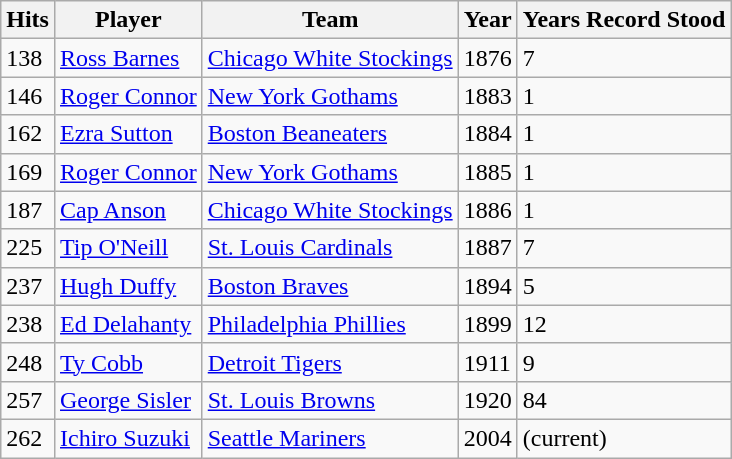<table class="wikitable sortable">
<tr>
<th>Hits</th>
<th>Player</th>
<th>Team</th>
<th>Year</th>
<th>Years Record Stood</th>
</tr>
<tr>
<td>138</td>
<td><a href='#'>Ross Barnes</a></td>
<td><a href='#'>Chicago White Stockings</a></td>
<td>1876</td>
<td>7</td>
</tr>
<tr>
<td>146</td>
<td><a href='#'>Roger Connor</a></td>
<td><a href='#'>New York Gothams</a></td>
<td>1883</td>
<td>1</td>
</tr>
<tr>
<td>162</td>
<td><a href='#'>Ezra Sutton</a></td>
<td><a href='#'>Boston Beaneaters</a></td>
<td>1884</td>
<td>1</td>
</tr>
<tr>
<td>169</td>
<td><a href='#'>Roger Connor</a></td>
<td><a href='#'>New York Gothams</a></td>
<td>1885</td>
<td>1</td>
</tr>
<tr>
<td>187</td>
<td><a href='#'>Cap Anson</a></td>
<td><a href='#'>Chicago White Stockings</a></td>
<td>1886</td>
<td>1</td>
</tr>
<tr>
<td>225</td>
<td><a href='#'>Tip O'Neill</a></td>
<td><a href='#'>St. Louis Cardinals</a></td>
<td>1887</td>
<td>7</td>
</tr>
<tr>
<td>237</td>
<td><a href='#'>Hugh Duffy</a></td>
<td><a href='#'>Boston Braves</a></td>
<td>1894</td>
<td>5</td>
</tr>
<tr>
<td>238</td>
<td><a href='#'>Ed Delahanty</a></td>
<td><a href='#'>Philadelphia Phillies</a></td>
<td>1899</td>
<td>12</td>
</tr>
<tr>
<td>248</td>
<td><a href='#'>Ty Cobb</a></td>
<td><a href='#'>Detroit Tigers</a></td>
<td>1911</td>
<td>9</td>
</tr>
<tr>
<td>257</td>
<td><a href='#'>George Sisler</a></td>
<td><a href='#'>St. Louis Browns</a></td>
<td>1920</td>
<td>84</td>
</tr>
<tr>
<td>262</td>
<td><a href='#'>Ichiro Suzuki</a></td>
<td><a href='#'>Seattle Mariners</a></td>
<td>2004</td>
<td> (current)</td>
</tr>
</table>
